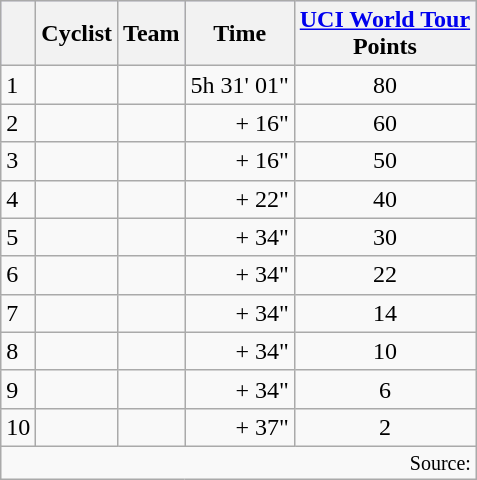<table class="wikitable">
<tr style="background:#ccf;">
<th></th>
<th>Cyclist</th>
<th>Team</th>
<th>Time</th>
<th><a href='#'>UCI World Tour</a><br>Points</th>
</tr>
<tr>
<td>1</td>
<td></td>
<td></td>
<td align="right">5h 31' 01"</td>
<td style="text-align:center;">80</td>
</tr>
<tr>
<td>2</td>
<td></td>
<td></td>
<td align="right">+ 16"</td>
<td style="text-align:center;">60</td>
</tr>
<tr>
<td>3</td>
<td></td>
<td></td>
<td align="right">+ 16"</td>
<td style="text-align:center;">50</td>
</tr>
<tr>
<td>4</td>
<td></td>
<td></td>
<td align="right">+ 22"</td>
<td style="text-align:center;">40</td>
</tr>
<tr>
<td>5</td>
<td></td>
<td></td>
<td align="right">+ 34"</td>
<td style="text-align:center;">30</td>
</tr>
<tr>
<td>6</td>
<td></td>
<td></td>
<td align="right">+ 34"</td>
<td style="text-align:center;">22</td>
</tr>
<tr>
<td>7</td>
<td></td>
<td></td>
<td align="right">+ 34"</td>
<td style="text-align:center;">14</td>
</tr>
<tr>
<td>8</td>
<td></td>
<td></td>
<td align="right">+ 34"</td>
<td style="text-align:center;">10</td>
</tr>
<tr>
<td>9</td>
<td></td>
<td></td>
<td align="right">+ 34"</td>
<td style="text-align:center;">6</td>
</tr>
<tr>
<td>10</td>
<td></td>
<td></td>
<td align="right">+ 37"</td>
<td style="text-align:center;">2</td>
</tr>
<tr>
<td colspan=5 style="text-align: right; font-size: smaller">Source: </td>
</tr>
</table>
